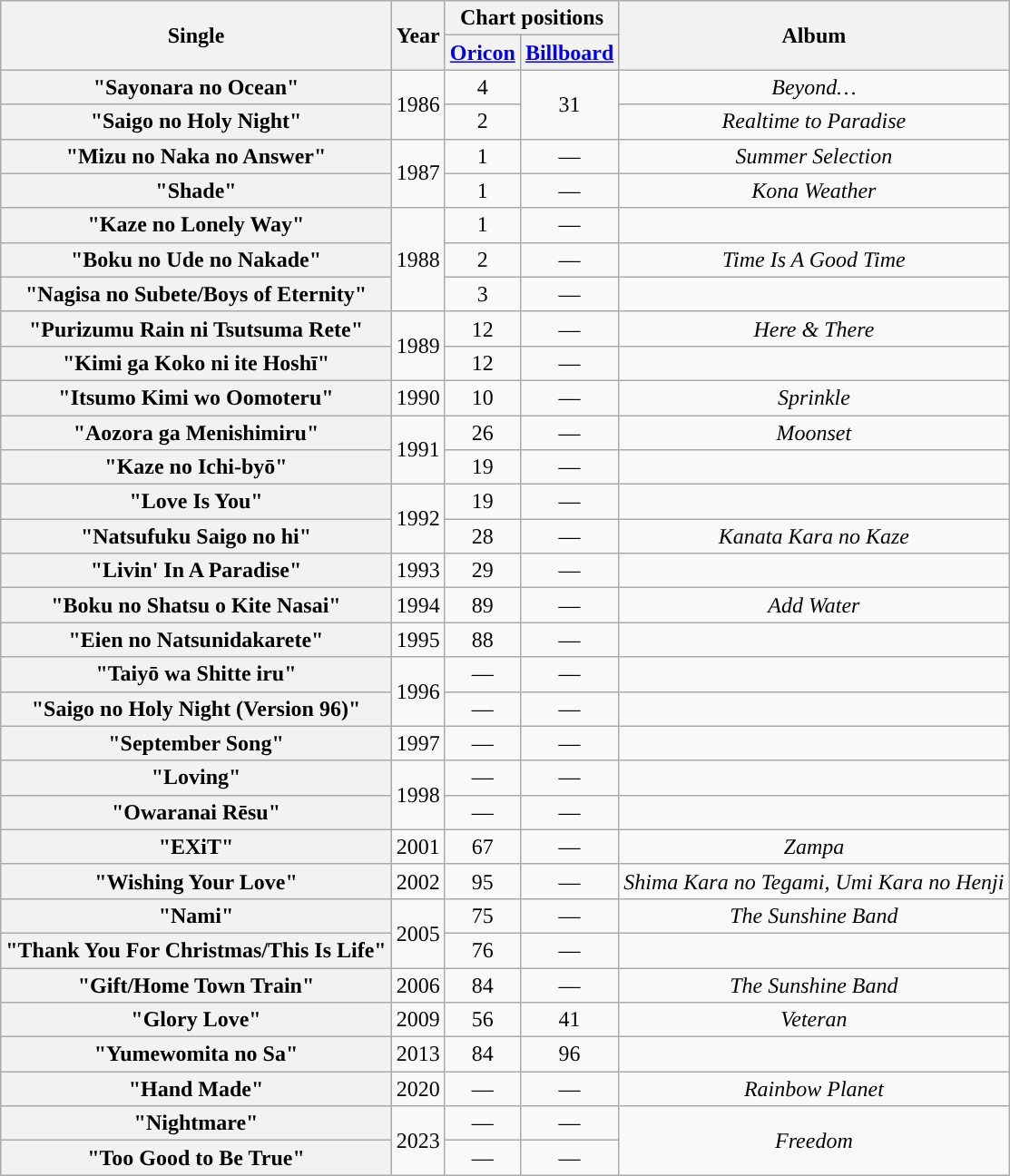<table class="wikitable plainrowheaders" style="text-align:center;" border="1">
<tr>
<th rowspan="2">Single</th>
<th rowspan="2">Year</th>
<th colspan="2">Chart positions</th>
<th rowspan=2">Album</th>
</tr>
<tr>
<th><a href='#'>Oricon</a></th>
<th><a href='#'>Billboard</a></th>
</tr>
<tr>
<th scope=row>"Sayonara no Ocean"</th>
<td rowspan=2>1986</td>
<td>4</td>
<td rowspan=2>31</td>
<td><em>Beyond…</em></td>
</tr>
<tr>
<th scope=row>"Saigo no Holy Night"</th>
<td>2</td>
<td><em>Realtime to Paradise</em></td>
</tr>
<tr>
<th scope=row>"Mizu no Naka no Answer"</th>
<td rowspan=2>1987</td>
<td>1</td>
<td>—</td>
<td><em>Summer Selection</em></td>
</tr>
<tr>
<th scope=row>"Shade"</th>
<td>1</td>
<td>—</td>
<td><em>Kona Weather</em></td>
</tr>
<tr>
<th scope=row>"Kaze no Lonely Way"</th>
<td rowspan=3>1988</td>
<td>1</td>
<td>—</td>
<td></td>
</tr>
<tr>
<th scope=row>"Boku no Ude no Nakade"</th>
<td>2</td>
<td>—</td>
<td><em>Time Is A Good Time</em></td>
</tr>
<tr>
<th scope=row>"Nagisa no Subete/Boys of Eternity"</th>
<td>3</td>
<td>—</td>
<td></td>
</tr>
<tr>
<th scope=row>"Purizumu Rain ni Tsutsuma Rete"</th>
<td rowspan=2>1989</td>
<td>12</td>
<td>—</td>
<td><em>Here & There</em></td>
</tr>
<tr>
<th scope=row>"Kimi ga Koko ni ite Hoshī"</th>
<td>12</td>
<td>—</td>
<td></td>
</tr>
<tr>
<th scope=row>"Itsumo Kimi wo Oomoteru"</th>
<td>1990</td>
<td>10</td>
<td>—</td>
<td><em>Sprinkle</em></td>
</tr>
<tr>
<th scope=row>"Aozora ga Menishimiru"</th>
<td rowspan=2>1991</td>
<td>26</td>
<td>—</td>
<td><em>Moonset</em></td>
</tr>
<tr>
<th scope=row>"Kaze no Ichi-byō"</th>
<td>19</td>
<td>—</td>
<td></td>
</tr>
<tr>
<th scope=row>"Love Is You"</th>
<td rowspan=2>1992</td>
<td>19</td>
<td>—</td>
<td></td>
</tr>
<tr>
<th scope=row>"Natsufuku Saigo no hi"</th>
<td>28</td>
<td>—</td>
<td><em>Kanata Kara no Kaze</em></td>
</tr>
<tr>
<th scope=row>"Livin' In A Paradise"</th>
<td>1993</td>
<td>29</td>
<td>—</td>
<td></td>
</tr>
<tr>
<th scope=row>"Boku no Shatsu o Kite Nasai"</th>
<td>1994</td>
<td>89</td>
<td>—</td>
<td><em>Add Water</em></td>
</tr>
<tr>
<th scope=row>"Eien no Natsunidakarete"</th>
<td>1995</td>
<td>88</td>
<td>—</td>
<td></td>
</tr>
<tr>
<th scope=row>"Taiyō wa Shitte iru"</th>
<td rowspan=2>1996</td>
<td>—</td>
<td>—</td>
<td></td>
</tr>
<tr>
<th scope=row>"Saigo no Holy Night (Version 96)"</th>
<td>—</td>
<td>—</td>
<td></td>
</tr>
<tr>
<th scope=row>"September Song"</th>
<td>1997</td>
<td>—</td>
<td>—</td>
<td></td>
</tr>
<tr>
<th scope=row>"Loving"</th>
<td rowspan=2>1998</td>
<td>—</td>
<td>—</td>
<td></td>
</tr>
<tr>
<th scope=row>"Owaranai Rēsu"</th>
<td>—</td>
<td>—</td>
<td></td>
</tr>
<tr>
<th scope=row>"EXiT"</th>
<td>2001</td>
<td>67</td>
<td>—</td>
<td><em>Zampa</em></td>
</tr>
<tr>
<th scope=row>"Wishing Your Love"</th>
<td>2002</td>
<td>95</td>
<td>—</td>
<td><em>Shima Kara no Tegami, Umi Kara no Henji</em></td>
</tr>
<tr>
<th scope=row>"Nami"</th>
<td rowspan=2>2005</td>
<td>75</td>
<td>—</td>
<td><em>The Sunshine Band</em></td>
</tr>
<tr>
<th scope=row>"Thank You For Christmas/This Is Life"</th>
<td>76</td>
<td>—</td>
<td></td>
</tr>
<tr>
<th scope=row>"Gift/Home Town Train"</th>
<td>2006</td>
<td>84</td>
<td>—</td>
<td><em>The Sunshine Band</em></td>
</tr>
<tr>
<th scope=row>"Glory Love"</th>
<td>2009</td>
<td>56</td>
<td>41</td>
<td><em>Veteran</em></td>
</tr>
<tr>
<th scope=row>"Yumewomita no Sa"</th>
<td>2013</td>
<td>84</td>
<td>96</td>
<td></td>
</tr>
<tr>
<th scope=row>"Hand Made"</th>
<td>2020</td>
<td>—</td>
<td>—</td>
<td><em>Rainbow Planet</em></td>
</tr>
<tr>
<th scope=row>"Nightmare"</th>
<td rowspan=2>2023</td>
<td>—</td>
<td>—</td>
<td rowspan=2><em>Freedom</em></td>
</tr>
<tr>
<th scope=row>"Too Good to Be True"</th>
<td>—</td>
<td>—</td>
</tr>
</table>
